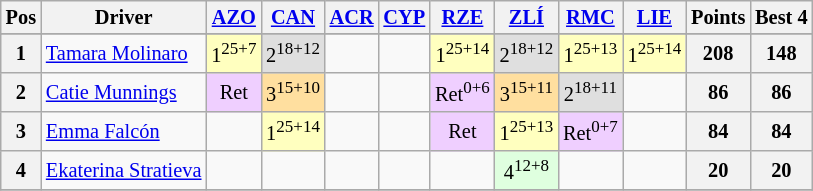<table class="wikitable" style="font-size: 85%; text-align: center;">
<tr valign="top">
<th valign="middle">Pos</th>
<th valign="middle">Driver</th>
<th><a href='#'>AZO</a><br></th>
<th><a href='#'>CAN</a><br></th>
<th><a href='#'>ACR</a><br></th>
<th><a href='#'>CYP</a><br></th>
<th><a href='#'>RZE</a><br></th>
<th><a href='#'>ZLÍ</a><br></th>
<th><a href='#'>RMC</a><br></th>
<th><a href='#'>LIE</a><br></th>
<th valign="middle">Points</th>
<th valign="middle">Best 4</th>
</tr>
<tr>
</tr>
<tr>
<th>1</th>
<td align=left> <a href='#'>Tamara Molinaro</a></td>
<td style="background:#ffffbf;">1<sup>25+7</sup></td>
<td style="background:#dfdfdf;">2<sup>18+12</sup></td>
<td></td>
<td></td>
<td style="background:#ffffbf;">1<sup>25+14</sup></td>
<td style="background:#dfdfdf;">2<sup>18+12</sup></td>
<td style="background:#ffffbf;">1<sup>25+13</sup></td>
<td style="background:#ffffbf;">1<sup>25+14</sup></td>
<th>208</th>
<th>148</th>
</tr>
<tr>
<th>2</th>
<td align=left> <a href='#'>Catie Munnings</a></td>
<td style="background:#efcfff;">Ret</td>
<td style="background:#ffdf9f;">3<sup>15+10</sup></td>
<td></td>
<td></td>
<td style="background:#efcfff;">Ret<sup>0+6</sup></td>
<td style="background:#ffdf9f;">3<sup>15+11</sup></td>
<td style="background:#dfdfdf;">2<sup>18+11</sup></td>
<td></td>
<th>86</th>
<th>86</th>
</tr>
<tr>
<th>3</th>
<td align=left> <a href='#'>Emma Falcón</a></td>
<td></td>
<td style="background:#ffffbf;">1<sup>25+14</sup></td>
<td></td>
<td></td>
<td style="background:#efcfff;">Ret</td>
<td style="background:#ffffbf;">1<sup>25+13</sup></td>
<td style="background:#efcfff;">Ret<sup>0+7</sup></td>
<td></td>
<th>84</th>
<th>84</th>
</tr>
<tr>
<th>4</th>
<td align=left> <a href='#'>Ekaterina Stratieva</a></td>
<td></td>
<td></td>
<td></td>
<td></td>
<td></td>
<td style="background:#dfffdf;">4<sup>12+8</sup></td>
<td></td>
<td></td>
<th>20</th>
<th>20</th>
</tr>
<tr>
</tr>
</table>
